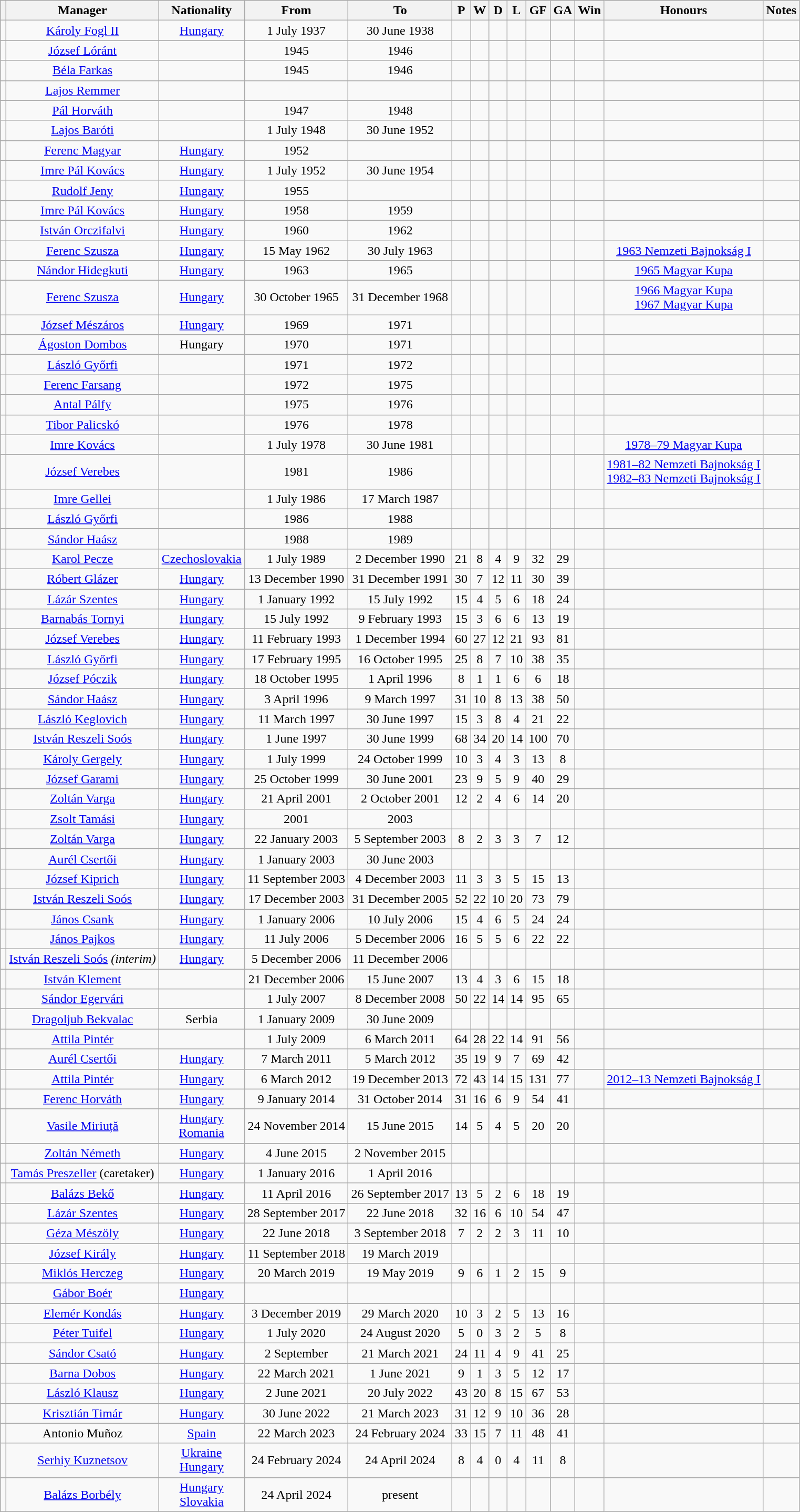<table class="wikitable plainrowheaders sortable" style="text-align:center">
<tr>
<th></th>
<th>Manager</th>
<th>Nationality</th>
<th>From</th>
<th>To</th>
<th>P</th>
<th>W</th>
<th>D</th>
<th>L</th>
<th>GF</th>
<th>GA</th>
<th>Win</th>
<th>Honours</th>
<th>Notes</th>
</tr>
<tr>
<td></td>
<td><a href='#'>Károly Fogl II</a></td>
<td> <a href='#'>Hungary</a></td>
<td>1 July 1937</td>
<td>30 June 1938</td>
<td></td>
<td></td>
<td></td>
<td></td>
<td></td>
<td></td>
<td></td>
<td></td>
<td></td>
</tr>
<tr>
<td></td>
<td><a href='#'>József Lóránt</a></td>
<td></td>
<td>1945</td>
<td>1946</td>
<td></td>
<td></td>
<td></td>
<td></td>
<td></td>
<td></td>
<td></td>
<td></td>
<td></td>
</tr>
<tr>
<td></td>
<td><a href='#'>Béla Farkas</a></td>
<td></td>
<td>1945</td>
<td>1946</td>
<td></td>
<td></td>
<td></td>
<td></td>
<td></td>
<td></td>
<td></td>
<td></td>
<td></td>
</tr>
<tr>
<td></td>
<td><a href='#'>Lajos Remmer</a></td>
<td></td>
<td></td>
<td></td>
<td></td>
<td></td>
<td></td>
<td></td>
<td></td>
<td></td>
<td></td>
<td></td>
<td></td>
</tr>
<tr>
<td></td>
<td><a href='#'>Pál Horváth</a></td>
<td></td>
<td>1947</td>
<td>1948</td>
<td></td>
<td></td>
<td></td>
<td></td>
<td></td>
<td></td>
<td></td>
<td></td>
<td></td>
</tr>
<tr>
<td></td>
<td><a href='#'>Lajos Baróti</a></td>
<td></td>
<td>1 July 1948</td>
<td>30 June 1952</td>
<td></td>
<td></td>
<td></td>
<td></td>
<td></td>
<td></td>
<td></td>
<td></td>
<td></td>
</tr>
<tr>
<td></td>
<td><a href='#'>Ferenc Magyar</a></td>
<td><a href='#'>Hungary</a></td>
<td>1952</td>
<td></td>
<td></td>
<td></td>
<td></td>
<td></td>
<td></td>
<td></td>
<td></td>
<td></td>
<td></td>
</tr>
<tr>
<td></td>
<td><a href='#'>Imre Pál Kovács</a></td>
<td><a href='#'>Hungary</a></td>
<td>1 July 1952</td>
<td>30 June 1954</td>
<td></td>
<td></td>
<td></td>
<td></td>
<td></td>
<td></td>
<td></td>
<td></td>
<td></td>
</tr>
<tr>
<td></td>
<td><a href='#'>Rudolf Jeny</a></td>
<td><a href='#'>Hungary</a></td>
<td>1955</td>
<td></td>
<td></td>
<td></td>
<td></td>
<td></td>
<td></td>
<td></td>
<td></td>
<td></td>
<td></td>
</tr>
<tr>
<td></td>
<td><a href='#'>Imre Pál Kovács</a></td>
<td><a href='#'>Hungary</a></td>
<td>1958</td>
<td>1959</td>
<td></td>
<td></td>
<td></td>
<td></td>
<td></td>
<td></td>
<td></td>
<td></td>
<td></td>
</tr>
<tr>
<td></td>
<td><a href='#'>István Orczifalvi</a></td>
<td><a href='#'>Hungary</a></td>
<td>1960</td>
<td>1962</td>
<td></td>
<td></td>
<td></td>
<td></td>
<td></td>
<td></td>
<td></td>
<td></td>
<td></td>
</tr>
<tr>
<td></td>
<td><a href='#'>Ferenc Szusza</a></td>
<td><a href='#'>Hungary</a></td>
<td>15 May 1962</td>
<td>30 July 1963</td>
<td></td>
<td></td>
<td></td>
<td></td>
<td></td>
<td></td>
<td></td>
<td><a href='#'>1963 Nemzeti Bajnokság I</a></td>
<td></td>
</tr>
<tr>
<td></td>
<td><a href='#'>Nándor Hidegkuti</a></td>
<td><a href='#'>Hungary</a></td>
<td>1963</td>
<td>1965</td>
<td></td>
<td></td>
<td></td>
<td></td>
<td></td>
<td></td>
<td></td>
<td><a href='#'>1965 Magyar Kupa</a></td>
<td></td>
</tr>
<tr>
<td></td>
<td><a href='#'>Ferenc Szusza</a></td>
<td><a href='#'>Hungary</a></td>
<td>30 October 1965</td>
<td>31 December 1968</td>
<td></td>
<td></td>
<td></td>
<td></td>
<td></td>
<td></td>
<td></td>
<td><a href='#'>1966 Magyar Kupa</a><br><a href='#'>1967 Magyar Kupa</a></td>
<td></td>
</tr>
<tr>
<td></td>
<td><a href='#'>József Mészáros</a></td>
<td><a href='#'>Hungary</a></td>
<td>1969</td>
<td>1971</td>
<td></td>
<td></td>
<td></td>
<td></td>
<td></td>
<td></td>
<td></td>
<td></td>
<td></td>
</tr>
<tr>
<td></td>
<td><a href='#'>Ágoston Dombos</a></td>
<td>Hungary</td>
<td>1970</td>
<td>1971</td>
<td></td>
<td></td>
<td></td>
<td></td>
<td></td>
<td></td>
<td></td>
<td></td>
<td></td>
</tr>
<tr>
<td></td>
<td><a href='#'>László Győrfi</a></td>
<td></td>
<td>1971</td>
<td>1972</td>
<td></td>
<td></td>
<td></td>
<td></td>
<td></td>
<td></td>
<td></td>
<td></td>
<td></td>
</tr>
<tr>
<td></td>
<td><a href='#'>Ferenc Farsang</a></td>
<td></td>
<td>1972</td>
<td>1975</td>
<td></td>
<td></td>
<td></td>
<td></td>
<td></td>
<td></td>
<td></td>
<td></td>
<td></td>
</tr>
<tr>
<td></td>
<td><a href='#'>Antal Pálfy</a></td>
<td></td>
<td>1975</td>
<td>1976</td>
<td></td>
<td></td>
<td></td>
<td></td>
<td></td>
<td></td>
<td></td>
<td></td>
<td></td>
</tr>
<tr>
<td></td>
<td><a href='#'>Tibor Palicskó</a></td>
<td></td>
<td>1976</td>
<td>1978</td>
<td></td>
<td></td>
<td></td>
<td></td>
<td></td>
<td></td>
<td></td>
<td></td>
<td></td>
</tr>
<tr>
<td></td>
<td><a href='#'>Imre Kovács</a></td>
<td></td>
<td>1 July 1978</td>
<td>30 June 1981</td>
<td></td>
<td></td>
<td></td>
<td></td>
<td></td>
<td></td>
<td></td>
<td><a href='#'>1978–79 Magyar Kupa</a></td>
<td></td>
</tr>
<tr>
<td></td>
<td><a href='#'>József Verebes</a></td>
<td></td>
<td>1981</td>
<td>1986</td>
<td></td>
<td></td>
<td></td>
<td></td>
<td></td>
<td></td>
<td></td>
<td><a href='#'>1981–82 Nemzeti Bajnokság I</a><br><a href='#'>1982–83 Nemzeti Bajnokság I</a></td>
<td></td>
</tr>
<tr>
<td></td>
<td><a href='#'>Imre Gellei</a></td>
<td></td>
<td>1 July 1986</td>
<td>17 March 1987</td>
<td></td>
<td></td>
<td></td>
<td></td>
<td></td>
<td></td>
<td></td>
<td></td>
<td></td>
</tr>
<tr>
<td></td>
<td><a href='#'>László Győrfi</a></td>
<td></td>
<td>1986</td>
<td>1988</td>
<td></td>
<td></td>
<td></td>
<td></td>
<td></td>
<td></td>
<td></td>
<td></td>
<td></td>
</tr>
<tr>
<td></td>
<td><a href='#'>Sándor Haász</a></td>
<td></td>
<td>1988</td>
<td>1989</td>
<td></td>
<td></td>
<td></td>
<td></td>
<td></td>
<td></td>
<td></td>
<td></td>
<td></td>
</tr>
<tr>
<td></td>
<td><a href='#'>Karol Pecze</a></td>
<td> <a href='#'>Czechoslovakia</a></td>
<td>1 July 1989</td>
<td>2 December 1990</td>
<td>21</td>
<td>8</td>
<td>4</td>
<td>9</td>
<td>32</td>
<td>29</td>
<td></td>
<td></td>
<td></td>
</tr>
<tr>
<td></td>
<td><a href='#'>Róbert Glázer</a></td>
<td> <a href='#'>Hungary</a></td>
<td>13 December 1990</td>
<td>31 December 1991</td>
<td>30</td>
<td>7</td>
<td>12</td>
<td>11</td>
<td>30</td>
<td>39</td>
<td></td>
<td></td>
<td></td>
</tr>
<tr>
<td></td>
<td><a href='#'>Lázár Szentes</a></td>
<td> <a href='#'>Hungary</a></td>
<td>1 January 1992</td>
<td>15 July 1992</td>
<td>15</td>
<td>4</td>
<td>5</td>
<td>6</td>
<td>18</td>
<td>24</td>
<td></td>
<td></td>
<td></td>
</tr>
<tr>
<td></td>
<td><a href='#'>Barnabás Tornyi</a></td>
<td> <a href='#'>Hungary</a></td>
<td>15 July 1992</td>
<td>9 February 1993</td>
<td>15</td>
<td>3</td>
<td>6</td>
<td>6</td>
<td>13</td>
<td>19</td>
<td></td>
<td></td>
<td></td>
</tr>
<tr>
<td></td>
<td><a href='#'>József Verebes</a></td>
<td> <a href='#'>Hungary</a></td>
<td>11 February 1993</td>
<td>1 December 1994</td>
<td>60</td>
<td>27</td>
<td>12</td>
<td>21</td>
<td>93</td>
<td>81</td>
<td></td>
<td></td>
<td></td>
</tr>
<tr>
<td></td>
<td><a href='#'>László Győrfi</a></td>
<td> <a href='#'>Hungary</a></td>
<td>17 February 1995</td>
<td>16 October 1995</td>
<td>25</td>
<td>8</td>
<td>7</td>
<td>10</td>
<td>38</td>
<td>35</td>
<td></td>
<td></td>
<td></td>
</tr>
<tr>
<td></td>
<td><a href='#'>József Póczik</a></td>
<td> <a href='#'>Hungary</a></td>
<td>18 October 1995</td>
<td>1 April 1996</td>
<td>8</td>
<td>1</td>
<td>1</td>
<td>6</td>
<td>6</td>
<td>18</td>
<td></td>
<td></td>
<td></td>
</tr>
<tr>
<td></td>
<td><a href='#'>Sándor Haász</a></td>
<td> <a href='#'>Hungary</a></td>
<td>3 April 1996</td>
<td>9 March 1997</td>
<td>31</td>
<td>10</td>
<td>8</td>
<td>13</td>
<td>38</td>
<td>50</td>
<td></td>
<td></td>
<td></td>
</tr>
<tr>
<td></td>
<td><a href='#'>László Keglovich</a></td>
<td> <a href='#'>Hungary</a></td>
<td>11 March 1997</td>
<td>30 June 1997</td>
<td>15</td>
<td>3</td>
<td>8</td>
<td>4</td>
<td>21</td>
<td>22</td>
<td></td>
<td></td>
<td></td>
</tr>
<tr>
<td></td>
<td><a href='#'>István Reszeli Soós</a></td>
<td> <a href='#'>Hungary</a></td>
<td>1 June 1997</td>
<td>30 June 1999</td>
<td>68</td>
<td>34</td>
<td>20</td>
<td>14</td>
<td>100</td>
<td>70</td>
<td></td>
<td></td>
<td></td>
</tr>
<tr>
<td></td>
<td><a href='#'>Károly Gergely</a></td>
<td> <a href='#'>Hungary</a></td>
<td>1 July 1999</td>
<td>24 October 1999</td>
<td>10</td>
<td>3</td>
<td>4</td>
<td>3</td>
<td>13</td>
<td>8</td>
<td></td>
<td></td>
<td></td>
</tr>
<tr>
<td></td>
<td><a href='#'>József Garami</a></td>
<td> <a href='#'>Hungary</a></td>
<td>25 October 1999</td>
<td>30 June 2001</td>
<td>23</td>
<td>9</td>
<td>5</td>
<td>9</td>
<td>40</td>
<td>29</td>
<td></td>
<td></td>
<td></td>
</tr>
<tr>
<td></td>
<td><a href='#'>Zoltán Varga</a></td>
<td> <a href='#'>Hungary</a></td>
<td>21 April 2001</td>
<td>2 October 2001</td>
<td>12</td>
<td>2</td>
<td>4</td>
<td>6</td>
<td>14</td>
<td>20</td>
<td></td>
<td></td>
<td></td>
</tr>
<tr>
<td></td>
<td><a href='#'>Zsolt Tamási</a></td>
<td> <a href='#'>Hungary</a></td>
<td>2001</td>
<td>2003</td>
<td></td>
<td></td>
<td></td>
<td></td>
<td></td>
<td></td>
<td></td>
<td></td>
<td></td>
</tr>
<tr>
<td></td>
<td><a href='#'>Zoltán Varga</a></td>
<td> <a href='#'>Hungary</a></td>
<td>22 January 2003</td>
<td>5 September 2003</td>
<td>8</td>
<td>2</td>
<td>3</td>
<td>3</td>
<td>7</td>
<td>12</td>
<td></td>
<td></td>
<td></td>
</tr>
<tr>
<td></td>
<td><a href='#'>Aurél Csertői</a></td>
<td> <a href='#'>Hungary</a></td>
<td>1 January 2003</td>
<td>30 June 2003</td>
<td></td>
<td></td>
<td></td>
<td></td>
<td></td>
<td></td>
<td></td>
<td></td>
<td></td>
</tr>
<tr>
<td></td>
<td><a href='#'>József Kiprich</a></td>
<td> <a href='#'>Hungary</a></td>
<td>11 September 2003</td>
<td>4 December 2003</td>
<td>11</td>
<td>3</td>
<td>3</td>
<td>5</td>
<td>15</td>
<td>13</td>
<td></td>
<td></td>
<td></td>
</tr>
<tr>
<td></td>
<td><a href='#'>István Reszeli Soós</a></td>
<td> <a href='#'>Hungary</a></td>
<td>17 December 2003</td>
<td>31 December 2005</td>
<td>52</td>
<td>22</td>
<td>10</td>
<td>20</td>
<td>73</td>
<td>79</td>
<td></td>
<td></td>
<td></td>
</tr>
<tr>
<td></td>
<td><a href='#'>János Csank</a></td>
<td> <a href='#'>Hungary</a></td>
<td>1 January 2006</td>
<td>10 July 2006</td>
<td>15</td>
<td>4</td>
<td>6</td>
<td>5</td>
<td>24</td>
<td>24</td>
<td></td>
<td></td>
<td></td>
</tr>
<tr>
<td></td>
<td><a href='#'>János Pajkos</a></td>
<td> <a href='#'>Hungary</a></td>
<td>11 July 2006</td>
<td>5 December 2006</td>
<td>16</td>
<td>5</td>
<td>5</td>
<td>6</td>
<td>22</td>
<td>22</td>
<td></td>
<td></td>
<td></td>
</tr>
<tr>
<td></td>
<td><a href='#'>István Reszeli Soós</a> <em>(interim)</em></td>
<td> <a href='#'>Hungary</a></td>
<td>5 December 2006</td>
<td>11 December 2006</td>
<td></td>
<td></td>
<td></td>
<td></td>
<td></td>
<td></td>
<td></td>
<td></td>
<td></td>
</tr>
<tr>
<td></td>
<td><a href='#'>István Klement</a></td>
<td></td>
<td>21 December 2006</td>
<td>15 June 2007</td>
<td>13</td>
<td>4</td>
<td>3</td>
<td>6</td>
<td>15</td>
<td>18</td>
<td></td>
<td></td>
<td></td>
</tr>
<tr>
<td></td>
<td><a href='#'>Sándor Egervári</a></td>
<td></td>
<td>1 July 2007</td>
<td>8 December 2008</td>
<td>50</td>
<td>22</td>
<td>14</td>
<td>14</td>
<td>95</td>
<td>65</td>
<td></td>
<td></td>
<td></td>
</tr>
<tr>
<td></td>
<td><a href='#'>Dragoljub Bekvalac</a></td>
<td> Serbia</td>
<td>1 January 2009</td>
<td>30 June 2009</td>
<td></td>
<td></td>
<td></td>
<td></td>
<td></td>
<td></td>
<td></td>
<td></td>
<td></td>
</tr>
<tr>
<td></td>
<td><a href='#'>Attila Pintér</a></td>
<td></td>
<td>1 July 2009</td>
<td>6 March 2011</td>
<td>64</td>
<td>28</td>
<td>22</td>
<td>14</td>
<td>91</td>
<td>56</td>
<td></td>
<td></td>
<td></td>
</tr>
<tr>
<td></td>
<td><a href='#'>Aurél Csertői</a></td>
<td> <a href='#'>Hungary</a></td>
<td>7 March 2011</td>
<td>5 March 2012</td>
<td>35</td>
<td>19</td>
<td>9</td>
<td>7</td>
<td>69</td>
<td>42</td>
<td></td>
<td></td>
<td></td>
</tr>
<tr>
<td></td>
<td><a href='#'>Attila Pintér</a></td>
<td> <a href='#'>Hungary</a></td>
<td>6 March 2012</td>
<td>19 December 2013</td>
<td>72</td>
<td>43</td>
<td>14</td>
<td>15</td>
<td>131</td>
<td>77</td>
<td></td>
<td><a href='#'>2012–13 Nemzeti Bajnokság I</a></td>
<td></td>
</tr>
<tr>
<td></td>
<td><a href='#'>Ferenc Horváth</a></td>
<td> <a href='#'>Hungary</a></td>
<td>9 January 2014</td>
<td>31 October 2014</td>
<td>31</td>
<td>16</td>
<td>6</td>
<td>9</td>
<td>54</td>
<td>41</td>
<td></td>
<td></td>
<td></td>
</tr>
<tr>
<td></td>
<td><a href='#'>Vasile Miriuță</a></td>
<td> <a href='#'>Hungary</a><br> <a href='#'>Romania</a></td>
<td>24 November 2014</td>
<td>15 June 2015</td>
<td>14</td>
<td>5</td>
<td>4</td>
<td>5</td>
<td>20</td>
<td>20</td>
<td></td>
<td></td>
<td></td>
</tr>
<tr>
<td></td>
<td><a href='#'>Zoltán Németh</a></td>
<td> <a href='#'>Hungary</a></td>
<td>4 June  2015</td>
<td>2 November 2015</td>
<td></td>
<td></td>
<td></td>
<td></td>
<td></td>
<td></td>
<td></td>
<td></td>
<td></td>
</tr>
<tr>
<td></td>
<td><a href='#'>Tamás Preszeller</a> (caretaker)</td>
<td> <a href='#'>Hungary</a></td>
<td>1 January 2016</td>
<td>1 April 2016</td>
<td></td>
<td></td>
<td></td>
<td></td>
<td></td>
<td></td>
<td></td>
<td></td>
<td></td>
</tr>
<tr>
<td></td>
<td><a href='#'>Balázs Bekő</a></td>
<td> <a href='#'>Hungary</a></td>
<td>11 April 2016</td>
<td>26 September 2017</td>
<td>13</td>
<td>5</td>
<td>2</td>
<td>6</td>
<td>18</td>
<td>19</td>
<td></td>
<td></td>
<td></td>
</tr>
<tr>
<td></td>
<td><a href='#'>Lázár Szentes</a></td>
<td> <a href='#'>Hungary</a></td>
<td>28 September 2017</td>
<td>22 June 2018</td>
<td>32</td>
<td>16</td>
<td>6</td>
<td>10</td>
<td>54</td>
<td>47</td>
<td></td>
<td></td>
<td></td>
</tr>
<tr>
<td></td>
<td><a href='#'>Géza Mészöly</a></td>
<td> <a href='#'>Hungary</a></td>
<td>22 June 2018</td>
<td>3 September 2018</td>
<td>7</td>
<td>2</td>
<td>2</td>
<td>3</td>
<td>11</td>
<td>10</td>
<td></td>
<td></td>
<td></td>
</tr>
<tr>
<td></td>
<td><a href='#'>József Király</a></td>
<td> <a href='#'>Hungary</a></td>
<td>11 September 2018</td>
<td>19 March 2019</td>
<td></td>
<td></td>
<td></td>
<td></td>
<td></td>
<td></td>
<td></td>
<td></td>
<td></td>
</tr>
<tr>
<td></td>
<td><a href='#'>Miklós Herczeg</a></td>
<td> <a href='#'>Hungary</a></td>
<td>20 March 2019</td>
<td>19 May 2019</td>
<td>9</td>
<td>6</td>
<td>1</td>
<td>2</td>
<td>15</td>
<td>9</td>
<td></td>
<td></td>
<td></td>
</tr>
<tr>
<td></td>
<td><a href='#'>Gábor Boér</a></td>
<td> <a href='#'>Hungary</a></td>
<td></td>
<td></td>
<td></td>
<td></td>
<td></td>
<td></td>
<td></td>
<td></td>
<td></td>
<td></td>
<td></td>
</tr>
<tr>
<td></td>
<td><a href='#'>Elemér Kondás</a></td>
<td> <a href='#'>Hungary</a></td>
<td>3 December 2019</td>
<td>29 March 2020</td>
<td>10</td>
<td>3</td>
<td>2</td>
<td>5</td>
<td>13</td>
<td>16</td>
<td></td>
<td></td>
<td></td>
</tr>
<tr>
<td></td>
<td><a href='#'>Péter Tuifel</a></td>
<td> <a href='#'>Hungary</a></td>
<td>1 July 2020</td>
<td>24 August 2020</td>
<td>5</td>
<td>0</td>
<td>3</td>
<td>2</td>
<td>5</td>
<td>8</td>
<td></td>
<td></td>
<td></td>
</tr>
<tr>
<td></td>
<td><a href='#'>Sándor Csató</a></td>
<td> <a href='#'>Hungary</a></td>
<td>2 September</td>
<td>21 March 2021</td>
<td>24</td>
<td>11</td>
<td>4</td>
<td>9</td>
<td>41</td>
<td>25</td>
<td></td>
<td></td>
<td></td>
</tr>
<tr>
<td></td>
<td><a href='#'>Barna Dobos</a></td>
<td> <a href='#'>Hungary</a></td>
<td>22 March 2021</td>
<td>1 June 2021</td>
<td>9</td>
<td>1</td>
<td>3</td>
<td>5</td>
<td>12</td>
<td>17</td>
<td></td>
<td></td>
<td></td>
</tr>
<tr>
<td></td>
<td><a href='#'>László Klausz</a></td>
<td> <a href='#'>Hungary</a></td>
<td>2 June 2021</td>
<td>20 July 2022</td>
<td>43</td>
<td>20</td>
<td>8</td>
<td>15</td>
<td>67</td>
<td>53</td>
<td></td>
<td></td>
<td></td>
</tr>
<tr>
<td></td>
<td><a href='#'>Krisztián Timár</a></td>
<td> <a href='#'>Hungary</a></td>
<td>30 June 2022</td>
<td>21 March 2023</td>
<td>31</td>
<td>12</td>
<td>9</td>
<td>10</td>
<td>36</td>
<td>28</td>
<td></td>
<td></td>
<td></td>
</tr>
<tr>
<td></td>
<td>Antonio Muñoz</td>
<td> <a href='#'>Spain</a></td>
<td>22 March 2023</td>
<td>24 February 2024</td>
<td>33</td>
<td>15</td>
<td>7</td>
<td>11</td>
<td>48</td>
<td>41</td>
<td></td>
<td></td>
<td></td>
</tr>
<tr>
<td></td>
<td><a href='#'>Serhiy Kuznetsov</a></td>
<td> <a href='#'>Ukraine</a><br> <a href='#'>Hungary</a></td>
<td>24 February 2024</td>
<td>24 April 2024</td>
<td>8</td>
<td>4</td>
<td>0</td>
<td>4</td>
<td>11</td>
<td>8</td>
<td></td>
<td></td>
<td></td>
</tr>
<tr>
<td></td>
<td><a href='#'>Balázs Borbély</a></td>
<td> <a href='#'>Hungary</a><br> <a href='#'>Slovakia</a></td>
<td>24 April 2024</td>
<td>present</td>
<td></td>
<td></td>
<td></td>
<td></td>
<td></td>
<td></td>
<td></td>
<td></td>
<td></td>
</tr>
</table>
